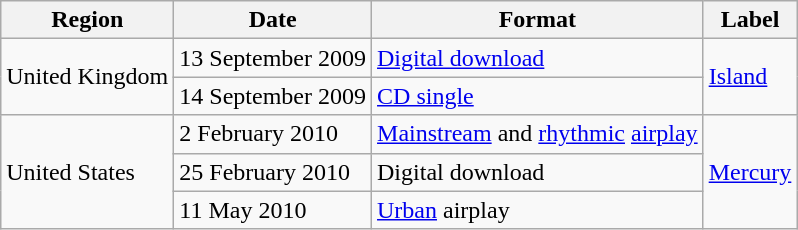<table class="wikitable">
<tr>
<th>Region</th>
<th>Date</th>
<th>Format</th>
<th>Label</th>
</tr>
<tr>
<td rowspan="2">United Kingdom</td>
<td>13 September 2009</td>
<td><a href='#'>Digital download</a></td>
<td rowspan="2"><a href='#'>Island</a></td>
</tr>
<tr>
<td>14 September 2009</td>
<td><a href='#'>CD single</a></td>
</tr>
<tr>
<td rowspan="3">United States</td>
<td>2 February 2010</td>
<td><a href='#'>Mainstream</a> and <a href='#'>rhythmic</a> <a href='#'>airplay</a></td>
<td rowspan="3"><a href='#'>Mercury</a></td>
</tr>
<tr>
<td>25 February 2010</td>
<td>Digital download</td>
</tr>
<tr>
<td>11 May 2010</td>
<td><a href='#'>Urban</a> airplay</td>
</tr>
</table>
